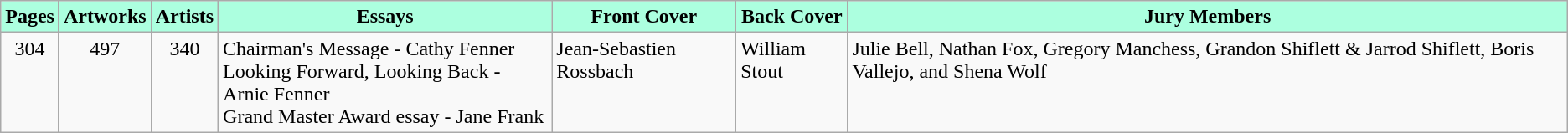<table class="wikitable">
<tr>
<th style="background:#acffdf">Pages</th>
<th style="background:#acffdf">Artworks</th>
<th style="background:#acffdf">Artists</th>
<th style="background:#acffdf">Essays</th>
<th style="background:#acffdf">Front Cover</th>
<th style="background:#acffdf">Back Cover</th>
<th style="background:#acffdf">Jury Members</th>
</tr>
<tr valign="top">
<td align="center">304</td>
<td align="center">497</td>
<td align="center">340</td>
<td>Chairman's Message - Cathy Fenner<br>Looking Forward, Looking Back - Arnie Fenner<br>Grand Master Award essay - Jane Frank</td>
<td>Jean-Sebastien Rossbach</td>
<td>William Stout</td>
<td>Julie Bell, Nathan Fox, Gregory Manchess, Grandon Shiflett & Jarrod Shiflett, Boris Vallejo, and Shena Wolf</td>
</tr>
</table>
